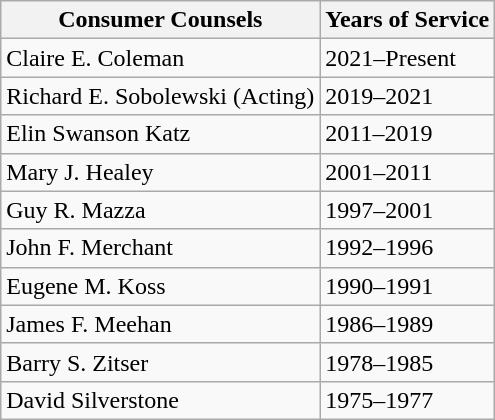<table class="wikitable">
<tr>
<th>Consumer Counsels</th>
<th>Years of Service</th>
</tr>
<tr>
<td>Claire E. Coleman</td>
<td>2021–Present</td>
</tr>
<tr>
<td>Richard E. Sobolewski (Acting)</td>
<td>2019–2021</td>
</tr>
<tr>
<td>Elin Swanson Katz</td>
<td>2011–2019</td>
</tr>
<tr>
<td>Mary J. Healey</td>
<td>2001–2011</td>
</tr>
<tr>
<td>Guy R. Mazza</td>
<td>1997–2001</td>
</tr>
<tr>
<td>John F. Merchant</td>
<td>1992–1996</td>
</tr>
<tr>
<td>Eugene M. Koss</td>
<td>1990–1991</td>
</tr>
<tr>
<td>James F. Meehan</td>
<td>1986–1989</td>
</tr>
<tr>
<td>Barry S. Zitser</td>
<td>1978–1985</td>
</tr>
<tr>
<td>David Silverstone</td>
<td>1975–1977</td>
</tr>
</table>
